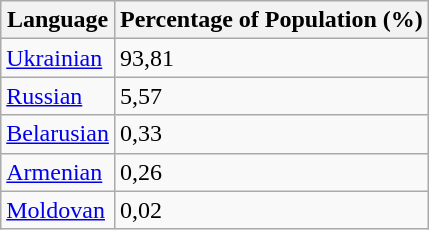<table class="wikitable">
<tr>
<th>Language</th>
<th>Percentage of Population (%)</th>
</tr>
<tr>
<td><a href='#'>Ukrainian</a></td>
<td>93,81</td>
</tr>
<tr>
<td><a href='#'>Russian</a></td>
<td>5,57</td>
</tr>
<tr>
<td><a href='#'>Belarusian</a></td>
<td>0,33</td>
</tr>
<tr>
<td><a href='#'>Armenian</a></td>
<td>0,26</td>
</tr>
<tr>
<td><a href='#'>Moldovan</a></td>
<td>0,02</td>
</tr>
</table>
